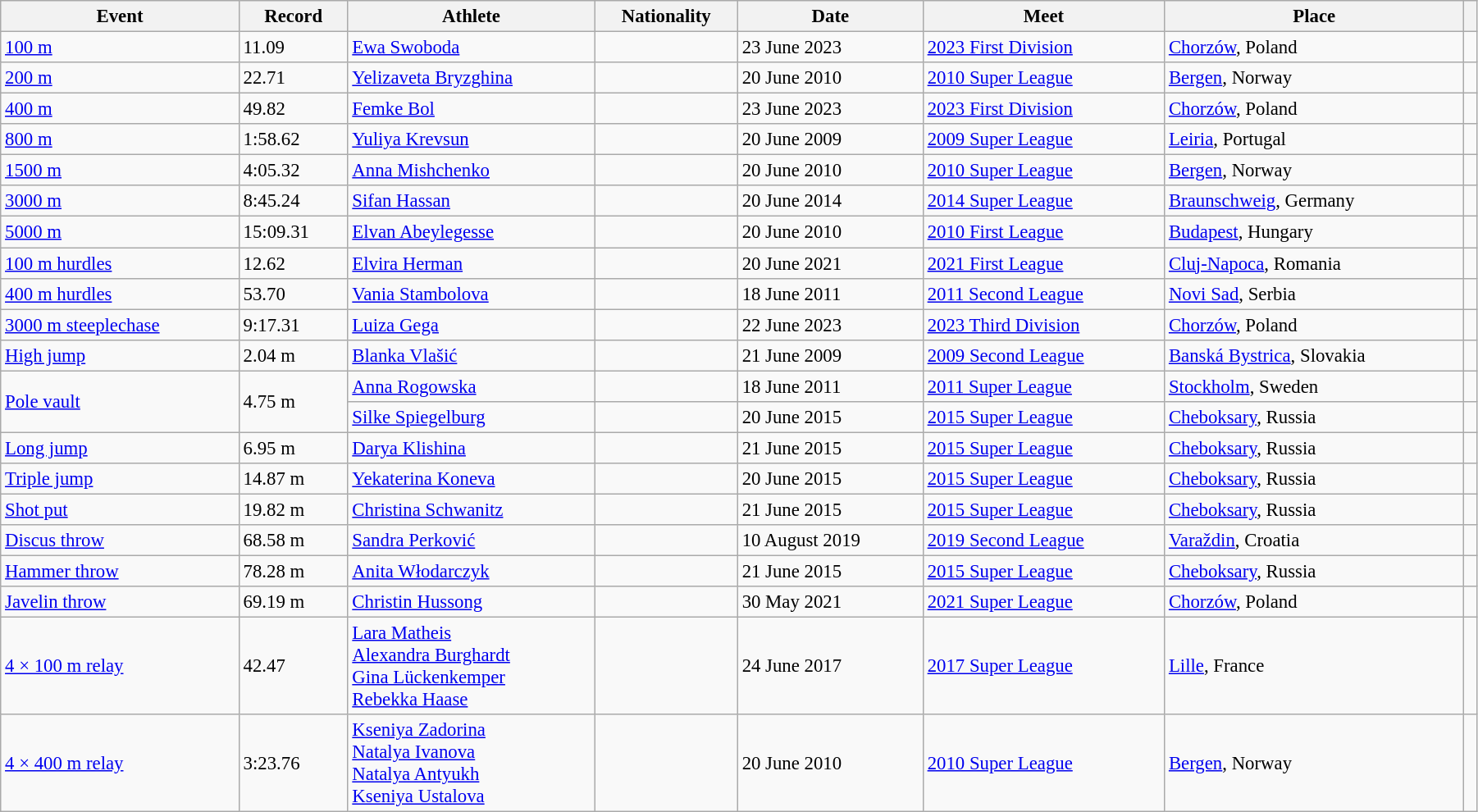<table class="wikitable" style="font-size:95%; width: 95%;">
<tr>
<th>Event</th>
<th>Record</th>
<th>Athlete</th>
<th>Nationality</th>
<th>Date</th>
<th>Meet</th>
<th>Place</th>
<th></th>
</tr>
<tr>
<td><a href='#'>100 m</a></td>
<td>11.09 </td>
<td><a href='#'>Ewa Swoboda</a></td>
<td></td>
<td>23 June 2023</td>
<td><a href='#'>2023 First Division</a></td>
<td><a href='#'>Chorzów</a>, Poland</td>
<td></td>
</tr>
<tr>
<td><a href='#'>200 m</a></td>
<td>22.71 </td>
<td><a href='#'>Yelizaveta Bryzghina</a></td>
<td></td>
<td>20 June 2010</td>
<td><a href='#'>2010 Super League</a></td>
<td><a href='#'>Bergen</a>, Norway</td>
<td></td>
</tr>
<tr>
<td><a href='#'>400 m</a></td>
<td>49.82</td>
<td><a href='#'>Femke Bol</a></td>
<td></td>
<td>23 June 2023</td>
<td><a href='#'>2023 First Division</a></td>
<td><a href='#'>Chorzów</a>, Poland</td>
<td></td>
</tr>
<tr>
<td><a href='#'>800 m</a></td>
<td>1:58.62</td>
<td><a href='#'>Yuliya Krevsun</a></td>
<td></td>
<td>20 June 2009</td>
<td><a href='#'>2009 Super League</a></td>
<td><a href='#'>Leiria</a>, Portugal</td>
<td></td>
</tr>
<tr>
<td><a href='#'>1500 m</a></td>
<td>4:05.32</td>
<td><a href='#'>Anna Mishchenko</a></td>
<td></td>
<td>20 June 2010</td>
<td><a href='#'>2010 Super League</a></td>
<td><a href='#'>Bergen</a>, Norway</td>
<td></td>
</tr>
<tr>
<td><a href='#'>3000 m</a></td>
<td>8:45.24</td>
<td><a href='#'>Sifan Hassan</a></td>
<td></td>
<td>20 June 2014</td>
<td><a href='#'>2014 Super League</a></td>
<td><a href='#'>Braunschweig</a>, Germany</td>
<td></td>
</tr>
<tr>
<td><a href='#'>5000 m</a></td>
<td>15:09.31</td>
<td><a href='#'>Elvan Abeylegesse</a></td>
<td></td>
<td>20 June 2010</td>
<td><a href='#'>2010 First League</a></td>
<td><a href='#'>Budapest</a>, Hungary</td>
<td></td>
</tr>
<tr>
<td><a href='#'>100 m hurdles</a></td>
<td>12.62 </td>
<td><a href='#'>Elvira Herman</a></td>
<td></td>
<td>20 June 2021</td>
<td><a href='#'>2021 First League</a></td>
<td><a href='#'>Cluj-Napoca</a>, Romania</td>
<td></td>
</tr>
<tr>
<td><a href='#'>400 m hurdles</a></td>
<td>53.70</td>
<td><a href='#'>Vania Stambolova</a></td>
<td></td>
<td>18 June 2011</td>
<td><a href='#'>2011 Second League</a></td>
<td><a href='#'>Novi Sad</a>, Serbia</td>
<td></td>
</tr>
<tr>
<td><a href='#'>3000 m steeplechase</a></td>
<td>9:17.31</td>
<td><a href='#'>Luiza Gega</a></td>
<td></td>
<td>22 June 2023</td>
<td><a href='#'>2023 Third Division</a></td>
<td><a href='#'>Chorzów</a>, Poland</td>
<td></td>
</tr>
<tr>
<td><a href='#'>High jump</a></td>
<td>2.04 m</td>
<td><a href='#'>Blanka Vlašić</a></td>
<td></td>
<td>21 June 2009</td>
<td><a href='#'>2009 Second League</a></td>
<td><a href='#'>Banská Bystrica</a>, Slovakia</td>
<td></td>
</tr>
<tr>
<td rowspan=3><a href='#'>Pole vault</a></td>
<td rowspan=3>4.75 m</td>
<td><a href='#'>Anna Rogowska</a></td>
<td></td>
<td rowspan=2>18 June 2011</td>
<td rowspan=2><a href='#'>2011 Super League</a></td>
<td rowspan=2><a href='#'>Stockholm</a>, Sweden</td>
<td rowspan=2></td>
</tr>
<tr>
<td rowspan=2><a href='#'>Silke Spiegelburg</a></td>
<td rowspan=2></td>
</tr>
<tr>
<td>20 June 2015</td>
<td><a href='#'>2015 Super League</a></td>
<td><a href='#'>Cheboksary</a>, Russia</td>
<td></td>
</tr>
<tr>
<td><a href='#'>Long jump</a></td>
<td>6.95 m</td>
<td><a href='#'>Darya Klishina</a></td>
<td></td>
<td>21 June 2015</td>
<td><a href='#'>2015 Super League</a></td>
<td><a href='#'>Cheboksary</a>, Russia</td>
<td></td>
</tr>
<tr>
<td><a href='#'>Triple jump</a></td>
<td>14.87 m </td>
<td><a href='#'>Yekaterina Koneva</a></td>
<td></td>
<td>20 June 2015</td>
<td><a href='#'>2015 Super League</a></td>
<td><a href='#'>Cheboksary</a>, Russia</td>
<td></td>
</tr>
<tr>
<td><a href='#'>Shot put</a></td>
<td>19.82 m</td>
<td><a href='#'>Christina Schwanitz</a></td>
<td></td>
<td>21 June 2015</td>
<td><a href='#'>2015 Super League</a></td>
<td><a href='#'>Cheboksary</a>, Russia</td>
<td></td>
</tr>
<tr>
<td><a href='#'>Discus throw</a></td>
<td>68.58 m</td>
<td><a href='#'>Sandra Perković</a></td>
<td></td>
<td>10 August 2019</td>
<td><a href='#'>2019 Second League</a></td>
<td><a href='#'>Varaždin</a>, Croatia</td>
<td></td>
</tr>
<tr>
<td><a href='#'>Hammer throw</a></td>
<td>78.28 m</td>
<td><a href='#'>Anita Włodarczyk</a></td>
<td></td>
<td>21 June 2015</td>
<td><a href='#'>2015 Super League</a></td>
<td><a href='#'>Cheboksary</a>, Russia</td>
<td></td>
</tr>
<tr>
<td><a href='#'>Javelin throw</a></td>
<td>69.19 m</td>
<td><a href='#'>Christin Hussong</a></td>
<td></td>
<td>30 May 2021</td>
<td><a href='#'>2021 Super League</a></td>
<td><a href='#'>Chorzów</a>, Poland</td>
<td></td>
</tr>
<tr>
<td><a href='#'>4 × 100 m relay</a></td>
<td>42.47</td>
<td><a href='#'>Lara Matheis</a><br><a href='#'>Alexandra Burghardt</a><br><a href='#'>Gina Lückenkemper</a><br><a href='#'>Rebekka Haase</a></td>
<td></td>
<td>24 June 2017</td>
<td><a href='#'>2017 Super League</a></td>
<td><a href='#'>Lille</a>, France</td>
<td></td>
</tr>
<tr>
<td><a href='#'>4 × 400 m relay</a></td>
<td>3:23.76</td>
<td><a href='#'>Kseniya Zadorina</a><br><a href='#'>Natalya Ivanova</a><br><a href='#'>Natalya Antyukh</a><br><a href='#'>Kseniya Ustalova</a></td>
<td></td>
<td>20 June 2010</td>
<td><a href='#'>2010 Super League</a></td>
<td><a href='#'>Bergen</a>, Norway</td>
<td></td>
</tr>
</table>
